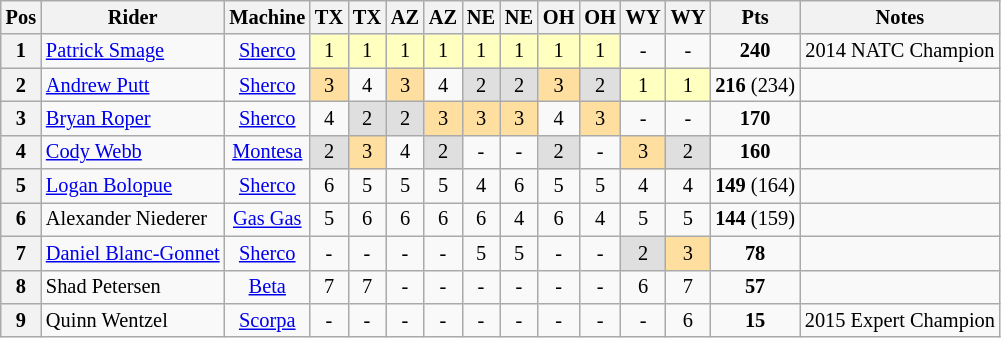<table class="wikitable" style="font-size: 85%; text-align:center">
<tr valign="top">
<th valign="middle">Pos</th>
<th valign="middle">Rider</th>
<th valign="middle">Machine</th>
<th>TX<br></th>
<th>TX<br></th>
<th>AZ<br></th>
<th>AZ<br></th>
<th>NE<br></th>
<th>NE<br></th>
<th>OH<br></th>
<th>OH<br></th>
<th>WY<br></th>
<th>WY<br></th>
<th valign="middle">Pts</th>
<th>Notes</th>
</tr>
<tr>
<th>1</th>
<td align="left"> <a href='#'>Patrick Smage</a></td>
<td><a href='#'>Sherco</a></td>
<td style="background:#ffffbf;">1</td>
<td style="background:#ffffbf;">1</td>
<td style="background:#ffffbf;">1</td>
<td style="background:#ffffbf;">1</td>
<td style="background:#ffffbf;">1</td>
<td style="background:#ffffbf;">1</td>
<td style="background:#ffffbf;">1</td>
<td style="background:#ffffbf;">1</td>
<td>-</td>
<td>-</td>
<td><strong>240</strong></td>
<td>2014 NATC Champion</td>
</tr>
<tr>
<th>2</th>
<td align="left"> <a href='#'>Andrew Putt</a></td>
<td><a href='#'>Sherco</a></td>
<td style="background:#ffdf9f;">3</td>
<td>4</td>
<td style="background:#ffdf9f;">3</td>
<td>4</td>
<td style="background:#dfdfdf;">2</td>
<td style="background:#dfdfdf;">2</td>
<td style="background:#ffdf9f;">3</td>
<td style="background:#dfdfdf;">2</td>
<td style="background:#ffffbf;">1</td>
<td style="background:#ffffbf;">1</td>
<td><strong>216</strong> (234)</td>
<td></td>
</tr>
<tr>
<th>3</th>
<td align="left"> <a href='#'>Bryan Roper</a></td>
<td><a href='#'>Sherco</a></td>
<td>4</td>
<td style="background:#dfdfdf;">2</td>
<td style="background:#dfdfdf;">2</td>
<td style="background:#ffdf9f;">3</td>
<td style="background:#ffdf9f;">3</td>
<td style="background:#ffdf9f;">3</td>
<td>4</td>
<td style="background:#ffdf9f;">3</td>
<td>-</td>
<td>-</td>
<td><strong>170</strong></td>
<td></td>
</tr>
<tr>
<th>4</th>
<td align="left"> <a href='#'>Cody Webb</a></td>
<td><a href='#'>Montesa</a></td>
<td style="background:#dfdfdf;">2</td>
<td style="background:#ffdf9f;">3</td>
<td>4</td>
<td style="background:#dfdfdf;">2</td>
<td>-</td>
<td>-</td>
<td style="background:#dfdfdf;">2</td>
<td>-</td>
<td style="background:#ffdf9f;">3</td>
<td style="background:#dfdfdf;">2</td>
<td><strong>160</strong></td>
<td></td>
</tr>
<tr>
<th>5</th>
<td align="left"> <a href='#'>Logan Bolopue</a></td>
<td><a href='#'>Sherco</a></td>
<td>6</td>
<td>5</td>
<td>5</td>
<td>5</td>
<td>4</td>
<td>6</td>
<td>5</td>
<td>5</td>
<td>4</td>
<td>4</td>
<td><strong>149</strong> (164)</td>
<td></td>
</tr>
<tr>
<th>6</th>
<td align="left"> Alexander Niederer</td>
<td><a href='#'>Gas Gas</a></td>
<td>5</td>
<td>6</td>
<td>6</td>
<td>6</td>
<td>6</td>
<td>4</td>
<td>6</td>
<td>4</td>
<td>5</td>
<td>5</td>
<td><strong>144</strong> (159)</td>
<td></td>
</tr>
<tr>
<th>7</th>
<td align="left"> <a href='#'>Daniel Blanc-Gonnet</a></td>
<td><a href='#'>Sherco</a></td>
<td>-</td>
<td>-</td>
<td>-</td>
<td>-</td>
<td>5</td>
<td>5</td>
<td>-</td>
<td>-</td>
<td style="background:#dfdfdf;">2</td>
<td style="background:#ffdf9f;">3</td>
<td><strong>78</strong></td>
<td></td>
</tr>
<tr>
<th>8</th>
<td align="left"> Shad Petersen</td>
<td><a href='#'>Beta</a></td>
<td>7</td>
<td>7</td>
<td>-</td>
<td>-</td>
<td>-</td>
<td>-</td>
<td>-</td>
<td>-</td>
<td>6</td>
<td>7</td>
<td><strong>57</strong></td>
<td></td>
</tr>
<tr>
<th>9</th>
<td align="left"> Quinn Wentzel</td>
<td><a href='#'>Scorpa</a></td>
<td>-</td>
<td>-</td>
<td>-</td>
<td>-</td>
<td>-</td>
<td>-</td>
<td>-</td>
<td>-</td>
<td>-</td>
<td>6</td>
<td><strong>15</strong></td>
<td>2015 Expert Champion</td>
</tr>
</table>
